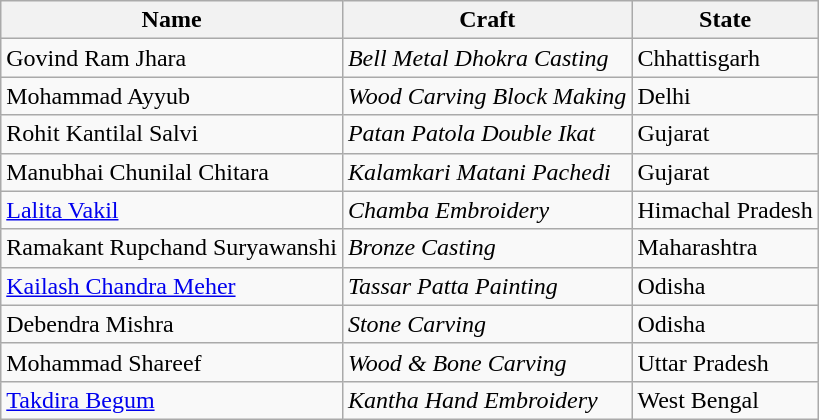<table class="wikitable sortable">
<tr>
<th>Name</th>
<th class="unsortable">Craft</th>
<th>State</th>
</tr>
<tr>
<td>Govind Ram Jhara</td>
<td><em>Bell Metal Dhokra Casting</em></td>
<td>Chhattisgarh</td>
</tr>
<tr>
<td>Mohammad Ayyub</td>
<td><em>Wood Carving Block Making</em></td>
<td>Delhi</td>
</tr>
<tr>
<td>Rohit Kantilal Salvi</td>
<td><em>Patan Patola Double Ikat</em></td>
<td>Gujarat</td>
</tr>
<tr>
<td>Manubhai Chunilal Chitara</td>
<td><em>Kalamkari Matani Pachedi</em></td>
<td>Gujarat</td>
</tr>
<tr>
<td><a href='#'>Lalita Vakil</a></td>
<td><em>Chamba Embroidery</em></td>
<td>Himachal Pradesh</td>
</tr>
<tr>
<td>Ramakant Rupchand Suryawanshi</td>
<td><em>Bronze Casting</em></td>
<td>Maharashtra</td>
</tr>
<tr>
<td><a href='#'>Kailash Chandra Meher</a></td>
<td><em>Tassar Patta Painting</em></td>
<td>Odisha</td>
</tr>
<tr>
<td>Debendra Mishra</td>
<td><em>Stone Carving</em></td>
<td>Odisha</td>
</tr>
<tr>
<td>Mohammad Shareef</td>
<td><em>Wood & Bone Carving</em></td>
<td>Uttar Pradesh</td>
</tr>
<tr>
<td><a href='#'>Takdira Begum</a></td>
<td><em>Kantha Hand Embroidery</em></td>
<td>West Bengal</td>
</tr>
</table>
